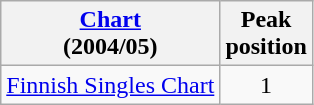<table class="wikitable">
<tr>
<th><a href='#'>Chart</a><br>(2004/05)</th>
<th>Peak<br>position</th>
</tr>
<tr>
<td><a href='#'>Finnish Singles Chart</a></td>
<td align="center">1</td>
</tr>
</table>
